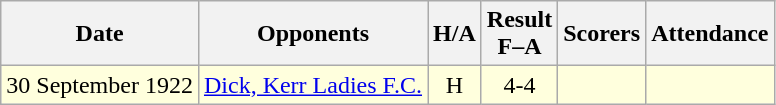<table class="wikitable" style="text-align:center">
<tr>
<th>Date</th>
<th>Opponents</th>
<th>H/A</th>
<th>Result<br>F–A</th>
<th>Scorers</th>
<th>Attendance</th>
</tr>
<tr bgcolor="#ffffdd">
<td>30 September 1922</td>
<td><a href='#'>Dick, Kerr Ladies F.C.</a></td>
<td>H</td>
<td>4-4</td>
<td></td>
<td></td>
</tr>
</table>
